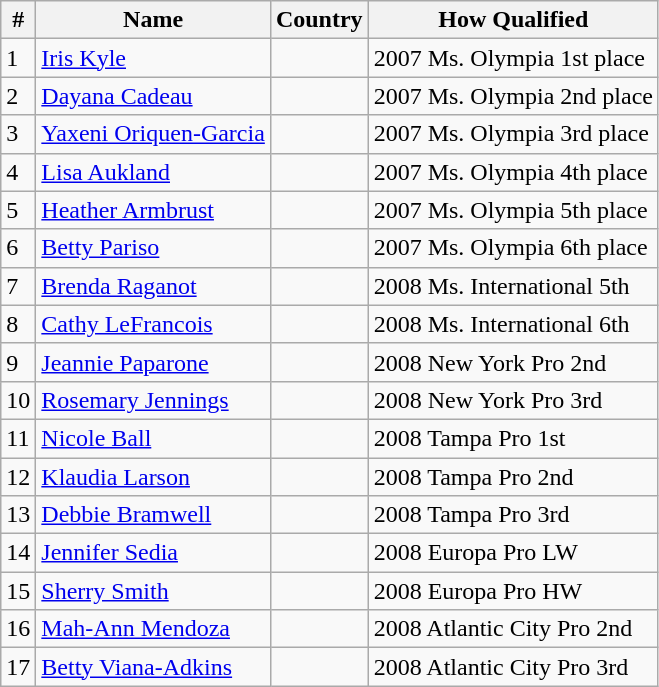<table class="wikitable">
<tr>
<th>#</th>
<th>Name</th>
<th>Country</th>
<th>How Qualified</th>
</tr>
<tr>
<td>1</td>
<td><a href='#'>Iris Kyle</a></td>
<td></td>
<td>2007 Ms. Olympia 1st place</td>
</tr>
<tr>
<td>2</td>
<td><a href='#'>Dayana Cadeau</a></td>
<td></td>
<td>2007 Ms. Olympia 2nd place</td>
</tr>
<tr>
<td>3</td>
<td><a href='#'>Yaxeni Oriquen-Garcia</a></td>
<td></td>
<td>2007 Ms. Olympia 3rd place</td>
</tr>
<tr>
<td>4</td>
<td><a href='#'>Lisa Aukland</a></td>
<td></td>
<td>2007 Ms. Olympia 4th place</td>
</tr>
<tr>
<td>5</td>
<td><a href='#'>Heather Armbrust</a></td>
<td></td>
<td>2007 Ms. Olympia 5th place</td>
</tr>
<tr>
<td>6</td>
<td><a href='#'>Betty Pariso</a></td>
<td></td>
<td>2007 Ms. Olympia 6th place</td>
</tr>
<tr>
<td>7</td>
<td><a href='#'>Brenda Raganot</a></td>
<td></td>
<td>2008 Ms. International 5th</td>
</tr>
<tr>
<td>8</td>
<td><a href='#'>Cathy LeFrancois</a></td>
<td></td>
<td>2008 Ms. International 6th</td>
</tr>
<tr>
<td>9</td>
<td><a href='#'>Jeannie Paparone</a></td>
<td></td>
<td>2008 New York Pro 2nd</td>
</tr>
<tr>
<td>10</td>
<td><a href='#'>Rosemary Jennings</a></td>
<td></td>
<td>2008 New York Pro 3rd</td>
</tr>
<tr>
<td>11</td>
<td><a href='#'>Nicole Ball</a></td>
<td></td>
<td>2008 Tampa Pro 1st</td>
</tr>
<tr>
<td>12</td>
<td><a href='#'>Klaudia Larson</a></td>
<td></td>
<td>2008 Tampa Pro 2nd</td>
</tr>
<tr>
<td>13</td>
<td><a href='#'>Debbie Bramwell</a></td>
<td></td>
<td>2008 Tampa Pro 3rd</td>
</tr>
<tr>
<td>14</td>
<td><a href='#'>Jennifer Sedia</a></td>
<td></td>
<td>2008 Europa Pro LW</td>
</tr>
<tr>
<td>15</td>
<td><a href='#'>Sherry Smith</a></td>
<td></td>
<td>2008 Europa Pro HW</td>
</tr>
<tr>
<td>16</td>
<td><a href='#'>Mah-Ann Mendoza</a></td>
<td></td>
<td>2008 Atlantic City Pro 2nd</td>
</tr>
<tr>
<td>17</td>
<td><a href='#'>Betty Viana-Adkins</a></td>
<td></td>
<td>2008 Atlantic City Pro 3rd</td>
</tr>
</table>
